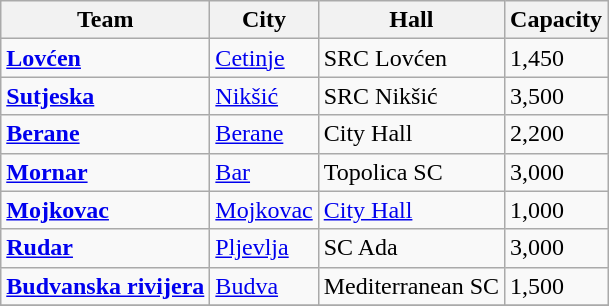<table class="wikitable sortable">
<tr>
<th>Team</th>
<th>City</th>
<th>Hall</th>
<th>Capacity</th>
</tr>
<tr>
<td><strong><a href='#'>Lovćen</a></strong></td>
<td><a href='#'>Cetinje</a></td>
<td>SRC Lovćen</td>
<td>1,450</td>
</tr>
<tr>
<td><strong><a href='#'>Sutjeska</a></strong></td>
<td><a href='#'>Nikšić</a></td>
<td>SRC Nikšić</td>
<td>3,500</td>
</tr>
<tr>
<td><strong><a href='#'>Berane</a></strong></td>
<td><a href='#'>Berane</a></td>
<td>City Hall</td>
<td>2,200</td>
</tr>
<tr>
<td><strong><a href='#'>Mornar</a></strong></td>
<td><a href='#'>Bar</a></td>
<td>Topolica SC</td>
<td>3,000</td>
</tr>
<tr>
<td><strong><a href='#'>Mojkovac</a></strong></td>
<td><a href='#'>Mojkovac</a></td>
<td><a href='#'>City Hall</a></td>
<td>1,000</td>
</tr>
<tr>
<td><strong><a href='#'>Rudar</a></strong></td>
<td><a href='#'>Pljevlja</a></td>
<td>SC Ada</td>
<td>3,000</td>
</tr>
<tr>
<td><strong><a href='#'>Budvanska rivijera</a></strong></td>
<td><a href='#'>Budva</a></td>
<td>Mediterranean SC</td>
<td>1,500</td>
</tr>
<tr>
</tr>
</table>
